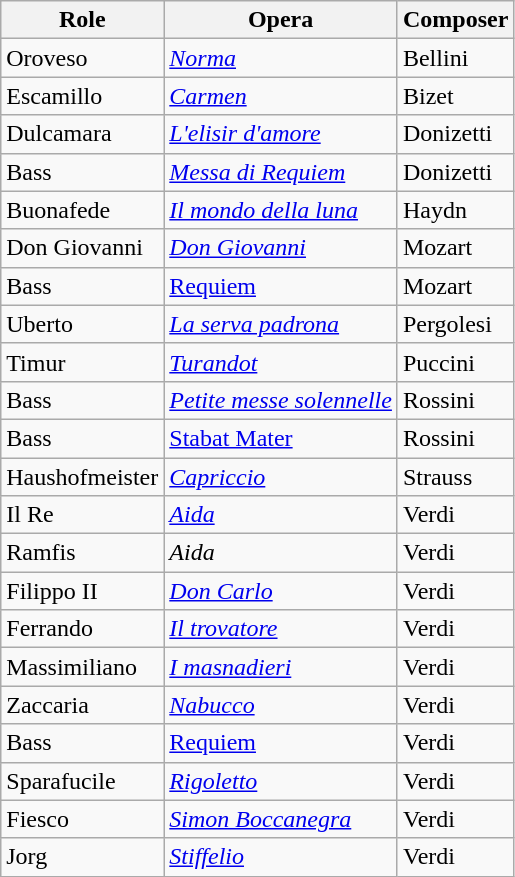<table class="wikitable">
<tr>
<th>Role</th>
<th>Opera</th>
<th>Composer</th>
</tr>
<tr>
<td>Oroveso</td>
<td><em><a href='#'>Norma</a></em></td>
<td>Bellini</td>
</tr>
<tr>
<td>Escamillo</td>
<td><em><a href='#'>Carmen</a></em></td>
<td>Bizet</td>
</tr>
<tr>
<td>Dulcamara</td>
<td><em><a href='#'>L'elisir d'amore</a></em></td>
<td>Donizetti</td>
</tr>
<tr>
<td>Bass</td>
<td><em><a href='#'>Messa di Requiem</a></em></td>
<td>Donizetti</td>
</tr>
<tr>
<td>Buonafede</td>
<td><em><a href='#'>Il mondo della luna</a></em></td>
<td>Haydn</td>
</tr>
<tr>
<td>Don Giovanni</td>
<td><em><a href='#'>Don Giovanni</a></em></td>
<td>Mozart</td>
</tr>
<tr>
<td>Bass</td>
<td><a href='#'>Requiem</a></td>
<td>Mozart</td>
</tr>
<tr>
<td>Uberto</td>
<td><em><a href='#'>La serva padrona</a></em></td>
<td>Pergolesi</td>
</tr>
<tr>
<td>Timur</td>
<td><em><a href='#'>Turandot</a></em></td>
<td>Puccini</td>
</tr>
<tr>
<td>Bass</td>
<td><em><a href='#'>Petite messe solennelle</a></em></td>
<td>Rossini</td>
</tr>
<tr>
<td>Bass</td>
<td><a href='#'>Stabat Mater</a></td>
<td>Rossini</td>
</tr>
<tr>
<td>Haushofmeister</td>
<td><em><a href='#'>Capriccio</a></em></td>
<td>Strauss</td>
</tr>
<tr>
<td>Il Re</td>
<td><em><a href='#'>Aida</a></em></td>
<td>Verdi</td>
</tr>
<tr>
<td>Ramfis</td>
<td><em>Aida</em></td>
<td>Verdi</td>
</tr>
<tr>
<td>Filippo II</td>
<td><em><a href='#'>Don Carlo</a></em></td>
<td>Verdi</td>
</tr>
<tr>
<td>Ferrando</td>
<td><em><a href='#'>Il trovatore</a></em></td>
<td>Verdi</td>
</tr>
<tr>
<td>Massimiliano</td>
<td><em><a href='#'>I masnadieri</a></em></td>
<td>Verdi</td>
</tr>
<tr>
<td>Zaccaria</td>
<td><em><a href='#'>Nabucco</a></em></td>
<td>Verdi</td>
</tr>
<tr>
<td>Bass</td>
<td><a href='#'>Requiem</a></td>
<td>Verdi</td>
</tr>
<tr>
<td>Sparafucile</td>
<td><em><a href='#'>Rigoletto</a></em></td>
<td>Verdi</td>
</tr>
<tr>
<td>Fiesco</td>
<td><em><a href='#'>Simon Boccanegra</a></em></td>
<td>Verdi</td>
</tr>
<tr>
<td>Jorg</td>
<td><em><a href='#'>Stiffelio</a></em></td>
<td>Verdi</td>
</tr>
</table>
